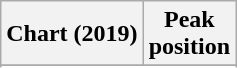<table class="wikitable sortable plainrowheaders" style="text-align:center">
<tr>
<th scope="col">Chart (2019)</th>
<th scope="col">Peak<br>position</th>
</tr>
<tr>
</tr>
<tr>
</tr>
</table>
